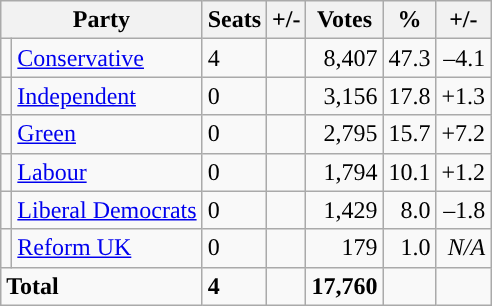<table class="wikitable sortable">
<tr>
<th colspan="2">Party</th>
<th>Seats</th>
<th>+/-</th>
<th>Votes</th>
<th>%</th>
<th>+/-</th>
</tr>
<tr>
<td style="background-color: "></td>
<td><a href='#'>Conservative</a></td>
<td>4</td>
<td></td>
<td style="text-align:right;">8,407</td>
<td style="text-align:right;">47.3</td>
<td style="text-align:right;">–4.1</td>
</tr>
<tr>
<td style="background-color: "></td>
<td><a href='#'>Independent</a></td>
<td>0</td>
<td></td>
<td style="text-align:right;">3,156</td>
<td style="text-align:right;">17.8</td>
<td style="text-align:right;">+1.3</td>
</tr>
<tr>
<td style="background-color: "></td>
<td><a href='#'>Green</a></td>
<td>0</td>
<td></td>
<td style="text-align:right;">2,795</td>
<td style="text-align:right;">15.7</td>
<td style="text-align:right;">+7.2</td>
</tr>
<tr>
<td style="background-color: "></td>
<td><a href='#'>Labour</a></td>
<td>0</td>
<td></td>
<td style="text-align:right;">1,794</td>
<td style="text-align:right;">10.1</td>
<td style="text-align:right;">+1.2</td>
</tr>
<tr>
<td style="background-color: "></td>
<td><a href='#'>Liberal Democrats</a></td>
<td>0</td>
<td></td>
<td style="text-align:right;">1,429</td>
<td style="text-align:right;">8.0</td>
<td style="text-align:right;">–1.8</td>
</tr>
<tr>
<td style="background-color: "></td>
<td><a href='#'>Reform UK</a></td>
<td>0</td>
<td></td>
<td style="text-align:right;">179</td>
<td style="text-align:right;">1.0</td>
<td style="text-align:right;"><em>N/A</em></td>
</tr>
<tr>
<td colspan="2"><strong>Total</strong></td>
<td><strong>4</strong></td>
<td></td>
<td style="text-align:right;"><strong>17,760</strong></td>
<td style="text-align:right;"></td>
<td style="text-align:right;"></td>
</tr>
</table>
